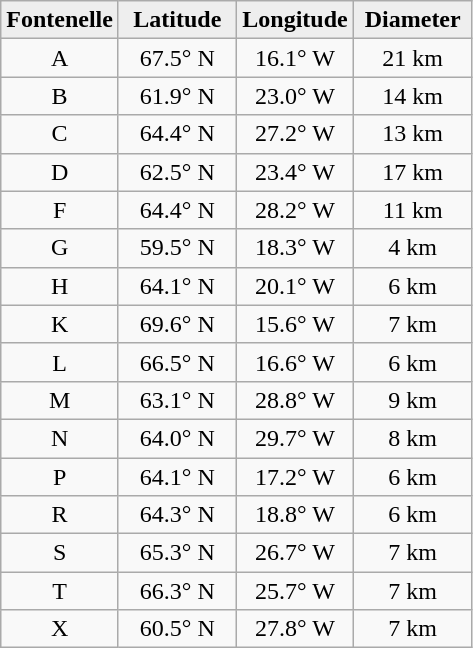<table class="wikitable">
<tr>
<th width="25%" style="background:#eeeeee;">Fontenelle</th>
<th width="25%" style="background:#eeeeee;">Latitude</th>
<th width="25%" style="background:#eeeeee;">Longitude</th>
<th width="25%" style="background:#eeeeee;">Diameter</th>
</tr>
<tr>
<td align="center">A</td>
<td align="center">67.5° N</td>
<td align="center">16.1° W</td>
<td align="center">21 km</td>
</tr>
<tr>
<td align="center">B</td>
<td align="center">61.9° N</td>
<td align="center">23.0° W</td>
<td align="center">14 km</td>
</tr>
<tr>
<td align="center">C</td>
<td align="center">64.4° N</td>
<td align="center">27.2° W</td>
<td align="center">13 km</td>
</tr>
<tr>
<td align="center">D</td>
<td align="center">62.5° N</td>
<td align="center">23.4° W</td>
<td align="center">17 km</td>
</tr>
<tr>
<td align="center">F</td>
<td align="center">64.4° N</td>
<td align="center">28.2° W</td>
<td align="center">11 km</td>
</tr>
<tr>
<td align="center">G</td>
<td align="center">59.5° N</td>
<td align="center">18.3° W</td>
<td align="center">4 km</td>
</tr>
<tr>
<td align="center">H</td>
<td align="center">64.1° N</td>
<td align="center">20.1° W</td>
<td align="center">6 km</td>
</tr>
<tr>
<td align="center">K</td>
<td align="center">69.6° N</td>
<td align="center">15.6° W</td>
<td align="center">7 km</td>
</tr>
<tr>
<td align="center">L</td>
<td align="center">66.5° N</td>
<td align="center">16.6° W</td>
<td align="center">6 km</td>
</tr>
<tr>
<td align="center">M</td>
<td align="center">63.1° N</td>
<td align="center">28.8° W</td>
<td align="center">9 km</td>
</tr>
<tr>
<td align="center">N</td>
<td align="center">64.0° N</td>
<td align="center">29.7° W</td>
<td align="center">8 km</td>
</tr>
<tr>
<td align="center">P</td>
<td align="center">64.1° N</td>
<td align="center">17.2° W</td>
<td align="center">6 km</td>
</tr>
<tr>
<td align="center">R</td>
<td align="center">64.3° N</td>
<td align="center">18.8° W</td>
<td align="center">6 km</td>
</tr>
<tr>
<td align="center">S</td>
<td align="center">65.3° N</td>
<td align="center">26.7° W</td>
<td align="center">7 km</td>
</tr>
<tr>
<td align="center">T</td>
<td align="center">66.3° N</td>
<td align="center">25.7° W</td>
<td align="center">7 km</td>
</tr>
<tr>
<td align="center">X</td>
<td align="center">60.5° N</td>
<td align="center">27.8° W</td>
<td align="center">7 km</td>
</tr>
</table>
